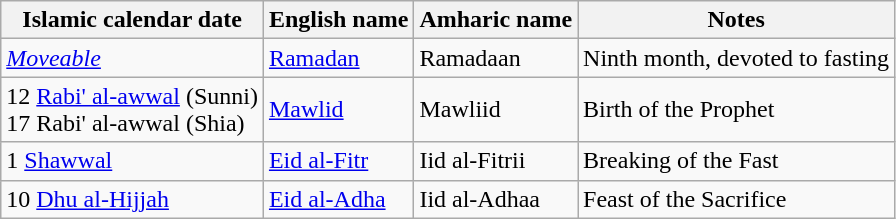<table class="wikitable">
<tr>
<th>Islamic calendar date</th>
<th>English name</th>
<th>Amharic name</th>
<th>Notes</th>
</tr>
<tr>
<td><em><a href='#'>Moveable</a></em></td>
<td><a href='#'>Ramadan</a></td>
<td>Ramadaan</td>
<td>Ninth month, devoted to fasting</td>
</tr>
<tr>
<td>12 <a href='#'>Rabi' al-awwal</a> (Sunni)<br>17 Rabi' al-awwal (Shia)</td>
<td><a href='#'>Mawlid</a></td>
<td>Mawliid</td>
<td>Birth of the Prophet</td>
</tr>
<tr>
<td>1 <a href='#'>Shawwal</a></td>
<td><a href='#'>Eid al-Fitr</a></td>
<td>Iid al-Fitrii</td>
<td>Breaking of the Fast</td>
</tr>
<tr>
<td>10 <a href='#'>Dhu al-Hijjah</a></td>
<td><a href='#'>Eid al-Adha</a></td>
<td>Iid al-Adhaa</td>
<td>Feast of the Sacrifice</td>
</tr>
</table>
